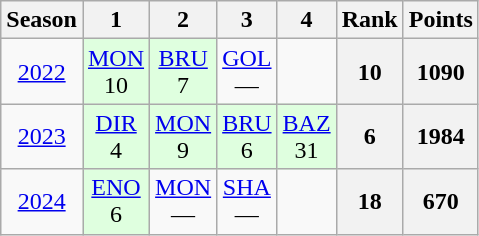<table class="wikitable" style="text-align:center;">
<tr>
<th>Season</th>
<th>1</th>
<th>2</th>
<th>3</th>
<th>4</th>
<th>Rank</th>
<th>Points</th>
</tr>
<tr>
<td><a href='#'>2022</a></td>
<td bgcolor="#dfffdf"><a href='#'>MON</a><br>10</td>
<td bgcolor="#dfffdf"><a href='#'>BRU</a><br>7</td>
<td><a href='#'>GOL</a><br>—</td>
<td></td>
<th>10</th>
<th>1090</th>
</tr>
<tr>
<td><a href='#'>2023</a></td>
<td bgcolor="#dfffdf"><a href='#'>DIR</a><br>4</td>
<td bgcolor="#dfffdf"><a href='#'>MON</a><br>9</td>
<td bgcolor="#dfffdf"><a href='#'>BRU</a><br>6</td>
<td bgcolor="#dfffdf"><a href='#'>BAZ</a><br>31</td>
<th>6</th>
<th>1984</th>
</tr>
<tr>
<td><a href='#'>2024</a></td>
<td bgcolor="#dfffdf"><a href='#'>ENO</a><br>6</td>
<td><a href='#'>MON</a><br>—</td>
<td><a href='#'>SHA</a><br>—</td>
<td></td>
<th>18</th>
<th>670</th>
</tr>
</table>
